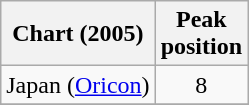<table class="wikitable sortable plainrowheaders">
<tr>
<th scope="col">Chart (2005)</th>
<th scope="col">Peak<br>position</th>
</tr>
<tr>
<td>Japan (<a href='#'>Oricon</a>)</td>
<td style="text-align:center;">8</td>
</tr>
<tr>
</tr>
</table>
